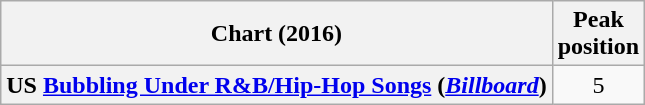<table class="wikitable sortable plainrowheaders" style="text-align:center">
<tr>
<th scope="col">Chart (2016)</th>
<th scope="col">Peak<br>position</th>
</tr>
<tr>
<th scope="row">US <a href='#'>Bubbling Under R&B/Hip-Hop Songs</a> (<em><a href='#'>Billboard</a></em>)</th>
<td>5</td>
</tr>
</table>
